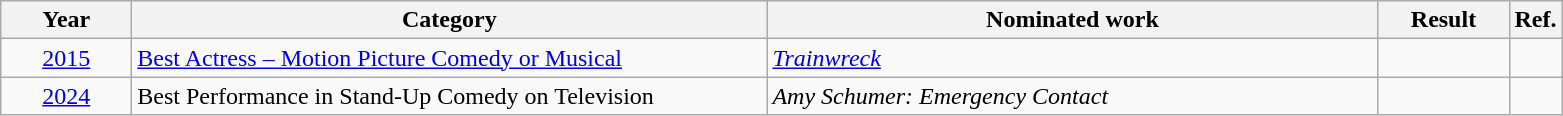<table class=wikitable>
<tr>
<th scope="col" style="width:5em;">Year</th>
<th scope="col" style="width:26em;">Category</th>
<th scope="col" style="width:25em;">Nominated work</th>
<th scope="col" style="width:5em;">Result</th>
<th>Ref.</th>
</tr>
<tr>
<td style="text-align:center;"><a href='#'>2015</a></td>
<td><a href='#'>Best Actress – Motion Picture Comedy or Musical</a></td>
<td><em><a href='#'>Trainwreck</a></em></td>
<td></td>
<td></td>
</tr>
<tr>
<td style="text-align:center;"><a href='#'>2024</a></td>
<td>Best Performance in Stand-Up Comedy on Television</td>
<td><em>Amy Schumer: Emergency Contact</em></td>
<td></td>
<td></td>
</tr>
</table>
